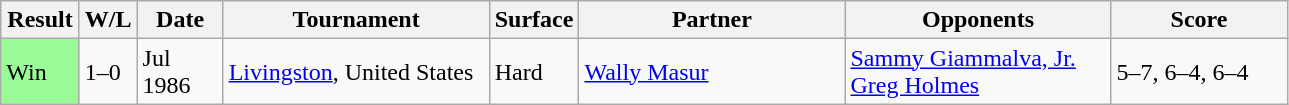<table class="sortable wikitable">
<tr>
<th style="width:45px">Result</th>
<th style="width:30px">W/L</th>
<th style="width:50px">Date</th>
<th style="width:170px">Tournament</th>
<th style="width:50px">Surface</th>
<th style="width:170px">Partner</th>
<th style="width:170px">Opponents</th>
<th style="width:110px" class="unsortable">Score</th>
</tr>
<tr>
<td style="background:#98fb98;">Win</td>
<td>1–0</td>
<td>Jul 1986</td>
<td><a href='#'>Livingston</a>, United States</td>
<td>Hard</td>
<td> <a href='#'>Wally Masur</a></td>
<td> <a href='#'>Sammy Giammalva, Jr.</a><br> <a href='#'>Greg Holmes</a></td>
<td>5–7, 6–4, 6–4</td>
</tr>
</table>
